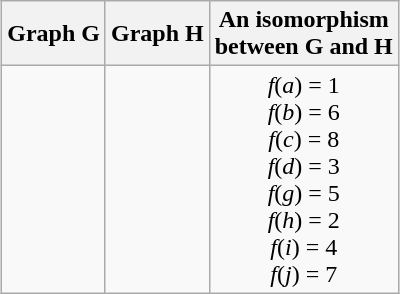<table class="wikitable" style="margin: 1em auto 1em auto">
<tr>
<th>Graph G</th>
<th>Graph H</th>
<th>An isomorphism<br>between G and H</th>
</tr>
<tr>
<td style="padding-left:2em;padding-right:2em;"></td>
<td style="padding-left:1em;padding-right:1em;"></td>
<td align="center"><em>f</em>(<em>a</em>) = 1<br><em>f</em>(<em>b</em>) = 6<br><em>f</em>(<em>c</em>) = 8<br><em>f</em>(<em>d</em>) = 3<br><em>f</em>(<em>g</em>) = 5<br><em>f</em>(<em>h</em>) = 2<br><em>f</em>(<em>i</em>) = 4<br><em>f</em>(<em>j</em>) = 7</td>
</tr>
</table>
